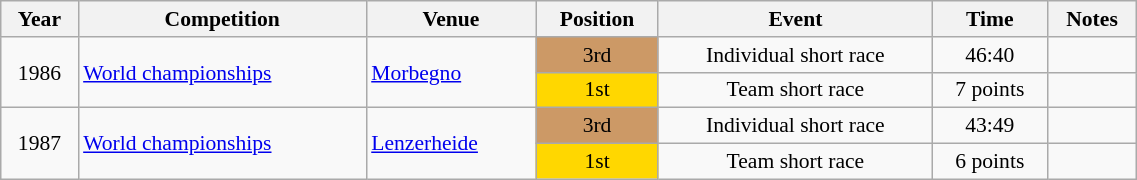<table class="wikitable" width=60% style="font-size:90%; text-align:center;">
<tr>
<th>Year</th>
<th>Competition</th>
<th>Venue</th>
<th>Position</th>
<th>Event</th>
<th>Time</th>
<th>Notes</th>
</tr>
<tr>
<td rowspan=2>1986</td>
<td align=left rowspan=2><a href='#'>World championships</a></td>
<td align=left rowspan=2> <a href='#'>Morbegno</a></td>
<td bgcolor=cc9966>3rd</td>
<td>Individual short race</td>
<td>46:40</td>
<td></td>
</tr>
<tr>
<td bgcolor=gold>1st</td>
<td>Team short race</td>
<td>7 points</td>
<td></td>
</tr>
<tr>
<td rowspan=2>1987</td>
<td align=left rowspan=2><a href='#'>World championships</a></td>
<td align=left rowspan=2> <a href='#'>Lenzerheide</a></td>
<td bgcolor=cc9966>3rd</td>
<td>Individual short race</td>
<td>43:49</td>
<td></td>
</tr>
<tr>
<td bgcolor=gold>1st</td>
<td>Team short race</td>
<td>6 points</td>
<td></td>
</tr>
</table>
